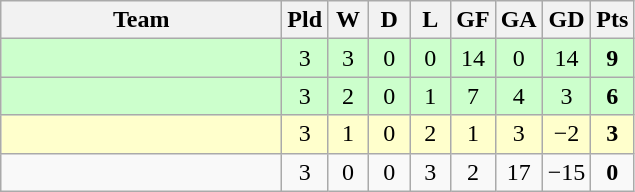<table class="wikitable" style="text-align:center;">
<tr>
<th width=180>Team</th>
<th width=20>Pld</th>
<th width=20>W</th>
<th width=20>D</th>
<th width=20>L</th>
<th width=20>GF</th>
<th width=20>GA</th>
<th width=20>GD</th>
<th width=20>Pts</th>
</tr>
<tr bgcolor="ccffcc">
<td align="left"></td>
<td>3</td>
<td>3</td>
<td>0</td>
<td>0</td>
<td>14</td>
<td>0</td>
<td>14</td>
<td><strong>9</strong></td>
</tr>
<tr bgcolor="ccffcc">
<td align="left"></td>
<td>3</td>
<td>2</td>
<td>0</td>
<td>1</td>
<td>7</td>
<td>4</td>
<td>3</td>
<td><strong>6</strong></td>
</tr>
<tr bgcolor="ffffcc">
<td align="left"></td>
<td>3</td>
<td>1</td>
<td>0</td>
<td>2</td>
<td>1</td>
<td>3</td>
<td>−2</td>
<td><strong>3</strong></td>
</tr>
<tr>
<td align="left"><em></em></td>
<td>3</td>
<td>0</td>
<td>0</td>
<td>3</td>
<td>2</td>
<td>17</td>
<td>−15</td>
<td><strong>0</strong></td>
</tr>
</table>
